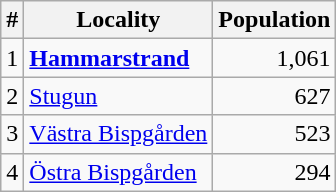<table class="wikitable">
<tr>
<th>#</th>
<th>Locality</th>
<th>Population</th>
</tr>
<tr>
<td>1</td>
<td><strong><a href='#'>Hammarstrand</a></strong></td>
<td align="right">1,061</td>
</tr>
<tr>
<td>2</td>
<td><a href='#'>Stugun</a></td>
<td align="right">627</td>
</tr>
<tr>
<td>3</td>
<td><a href='#'>Västra Bispgården</a></td>
<td align="right">523</td>
</tr>
<tr>
<td>4</td>
<td><a href='#'>Östra Bispgården</a></td>
<td align="right">294</td>
</tr>
</table>
